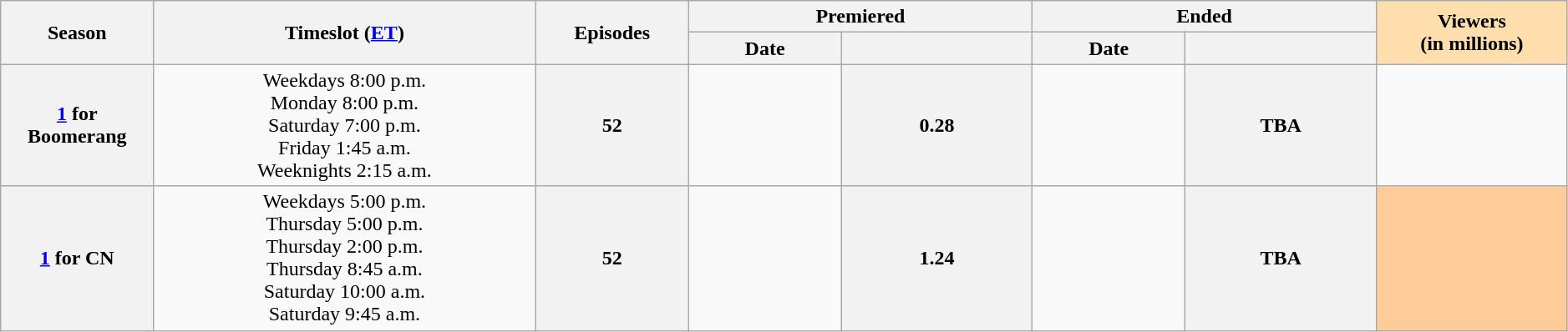<table class="wikitable" style="text-align:center; width:99%;">
<tr>
<th style="width:8%;" rowspan="2">Season</th>
<th style="width:20%;" rowspan="2">Timeslot (<a href='#'>ET</a>)</th>
<th style="width:8%;" rowspan="2">Episodes</th>
<th colspan=2>Premiered</th>
<th colspan=2>Ended</th>
<th style="width:10%; background:#ffdead;" rowspan="2">Viewers<br>(in millions)</th>
</tr>
<tr>
<th style="width:8%;">Date</th>
<th style="width:10%; font-size:smaller; line-height:100%;"></th>
<th style="width:8%;">Date</th>
<th style="width:10%; font-size:smaller; line-height:100%;"></th>
</tr>
<tr>
<th><a href='#'>1</a> for Boomerang</th>
<td style="text-align:center;">Weekdays 8:00 p.m. <br>Monday 8:00 p.m. <br>Saturday 7:00 p.m. <br>Friday 1:45 a.m. <br>Weeknights 2:15 a.m. </td>
<th>52</th>
<td style="font-size:11px;line-height:110%"></td>
<th>0.28</th>
<td style="font-size:11px;line-height:110%"></td>
<th>TBA</th>
</tr>
<tr>
<th><a href='#'>1</a> for CN</th>
<td style="text-align:center;">Weekdays 5:00 p.m. <br>Thursday 5:00 p.m. <br>Thursday 2:00 p.m. <br>Thursday 8:45 a.m. <br>Saturday 10:00 a.m. <br>Saturday 9:45 a.m. </td>
<th>52</th>
<td style="font-size:11px;line-height:110%"></td>
<th>1.24</th>
<td style="font-size:11px;line-height:110%"></td>
<th>TBA</th>
<th style="background:#fc9;"> </th>
</tr>
</table>
